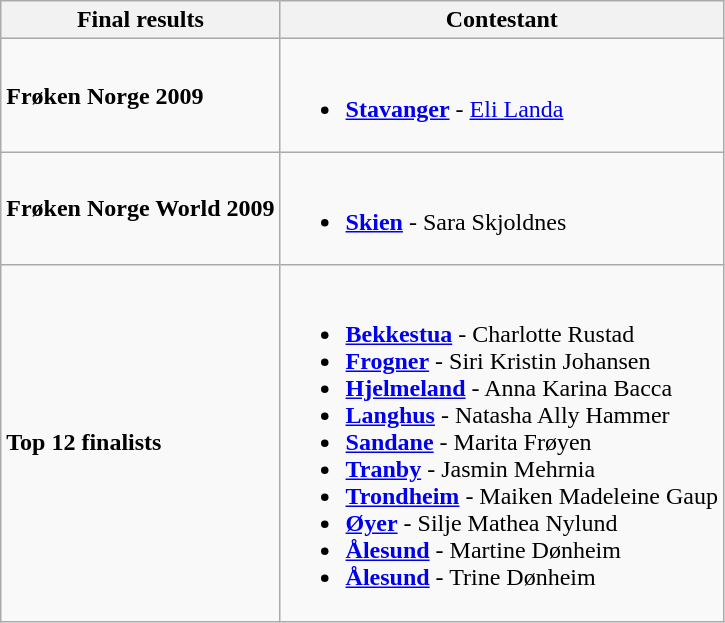<table class="wikitable">
<tr>
<th>Final results</th>
<th>Contestant</th>
</tr>
<tr>
<td><strong>Frøken Norge 2009</strong></td>
<td><br><ul><li><strong><a href='#'>Stavanger</a></strong> - <a href='#'>Eli Landa</a></li></ul></td>
</tr>
<tr>
<td><strong>Frøken Norge World 2009</strong></td>
<td><br><ul><li><strong><a href='#'>Skien</a></strong> - Sara Skjoldnes</li></ul></td>
</tr>
<tr>
<td><strong>Top 12 finalists</strong></td>
<td><br><ul><li><strong><a href='#'>Bekkestua</a></strong> - Charlotte Rustad</li><li><strong><a href='#'>Frogner</a></strong> - Siri Kristin Johansen</li><li><strong><a href='#'>Hjelmeland</a></strong> - Anna Karina Bacca</li><li><strong><a href='#'>Langhus</a></strong> - Natasha Ally Hammer</li><li><strong><a href='#'>Sandane</a></strong> - Marita Frøyen</li><li><strong><a href='#'>Tranby</a></strong> - Jasmin Mehrnia</li><li><strong><a href='#'>Trondheim</a></strong> - Maiken Madeleine Gaup</li><li><strong><a href='#'>Øyer</a></strong> - Silje Mathea Nylund</li><li><strong><a href='#'>Ålesund</a></strong> - Martine Dønheim</li><li><strong><a href='#'>Ålesund</a></strong> - Trine Dønheim</li></ul></td>
</tr>
</table>
